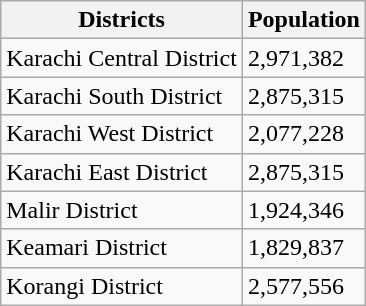<table class="wikitable">
<tr>
<th>Districts</th>
<th>Population</th>
</tr>
<tr>
<td>Karachi Central District</td>
<td>2,971,382</td>
</tr>
<tr>
<td>Karachi South District</td>
<td>2,875,315</td>
</tr>
<tr>
<td>Karachi West District</td>
<td>2,077,228</td>
</tr>
<tr>
<td>Karachi East District</td>
<td>2,875,315</td>
</tr>
<tr>
<td>Malir District</td>
<td>1,924,346</td>
</tr>
<tr>
<td>Keamari District</td>
<td>1,829,837</td>
</tr>
<tr>
<td>Korangi District</td>
<td>2,577,556</td>
</tr>
</table>
